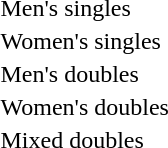<table>
<tr valign=top>
<td>Men's singles<br></td>
<td></td>
<td></td>
<td></td>
</tr>
<tr>
<td>Women's singles<br></td>
<td></td>
<td></td>
<td></td>
</tr>
<tr>
<td>Men's doubles<br></td>
<td></td>
<td></td>
<td></td>
</tr>
<tr>
<td>Women's doubles<br></td>
<td></td>
<td></td>
<td></td>
</tr>
<tr>
<td>Mixed doubles<br></td>
<td></td>
<td></td>
<td></td>
</tr>
</table>
